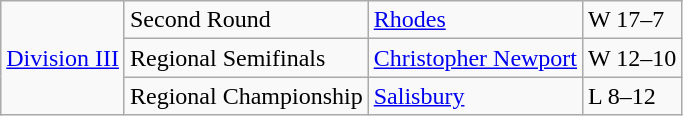<table class="wikitable">
<tr>
<td rowspan="5"><a href='#'>Division III</a></td>
<td>Second Round</td>
<td><a href='#'>Rhodes</a></td>
<td>W 17–7</td>
</tr>
<tr>
<td>Regional Semifinals</td>
<td><a href='#'>Christopher Newport</a></td>
<td>W 12–10</td>
</tr>
<tr>
<td>Regional Championship</td>
<td><a href='#'>Salisbury</a></td>
<td>L 8–12</td>
</tr>
</table>
